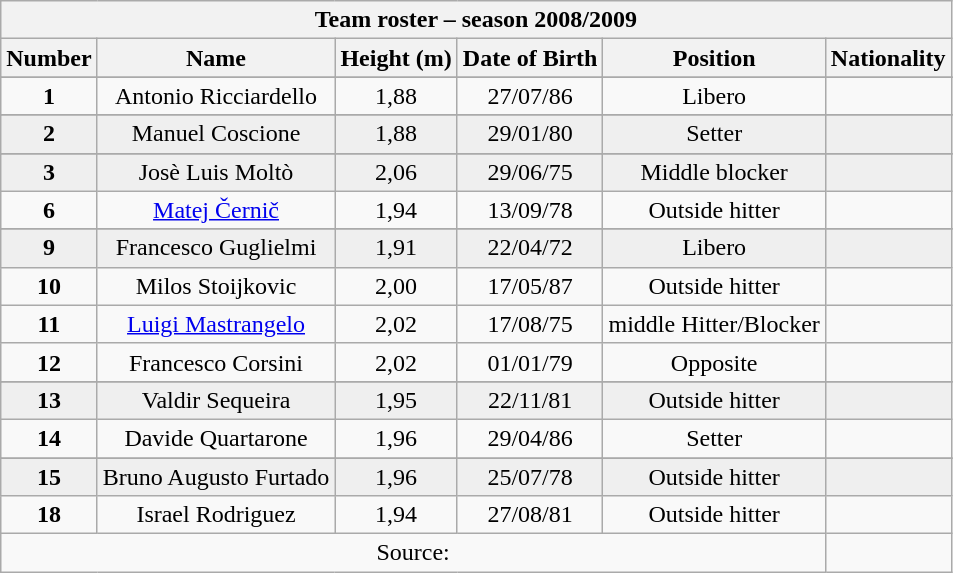<table class="wikitable collapsible collapsed sortable" style="font-size:100%; text-align:center;">
<tr>
<th colspan=6>Team roster – season 2008/2009</th>
</tr>
<tr>
<th>Number</th>
<th>Name</th>
<th>Height (m)</th>
<th>Date of Birth</th>
<th>Position</th>
<th>Nationality</th>
</tr>
<tr style="background: #EFEFEF">
</tr>
<tr>
<td align="center"><strong>1</strong></td>
<td>Antonio Ricciardello</td>
<td align="center">1,88</td>
<td align="center">27/07/86</td>
<td>Libero</td>
<td></td>
</tr>
<tr>
</tr>
<tr style="background: #EFEFEF">
<td align="center"><strong>2</strong></td>
<td>Manuel Coscione</td>
<td align="center">1,88</td>
<td align="center">29/01/80</td>
<td>Setter</td>
<td></td>
</tr>
<tr>
</tr>
<tr style="background: #EFEFEF">
<td align="center"><strong>3</strong></td>
<td>Josè Luis Moltò</td>
<td align="center">2,06</td>
<td align="center">29/06/75</td>
<td>Middle blocker</td>
<td></td>
</tr>
<tr>
<td align="center"><strong>6</strong></td>
<td><a href='#'>Matej Černič</a></td>
<td align="center">1,94</td>
<td align="center">13/09/78</td>
<td>Outside hitter</td>
<td></td>
</tr>
<tr>
</tr>
<tr style="background: #EFEFEF">
<td align="center"><strong>9</strong></td>
<td>Francesco Guglielmi</td>
<td align="center">1,91</td>
<td align="center">22/04/72</td>
<td>Libero</td>
<td></td>
</tr>
<tr>
<td align="center"><strong>10</strong></td>
<td>Milos Stoijkovic</td>
<td align="center">2,00</td>
<td align="center">17/05/87</td>
<td>Outside hitter</td>
<td></td>
</tr>
<tr>
<td align="center"><strong>11</strong></td>
<td><a href='#'>Luigi Mastrangelo</a></td>
<td align="center">2,02</td>
<td align="center">17/08/75</td>
<td>middle Hitter/Blocker</td>
<td></td>
</tr>
<tr>
<td align="center"><strong>12</strong></td>
<td>Francesco Corsini</td>
<td align="center">2,02</td>
<td align="center">01/01/79</td>
<td>Opposite</td>
<td></td>
</tr>
<tr>
</tr>
<tr style="background: #EFEFEF">
<td align="center"><strong>13</strong></td>
<td>Valdir Sequeira</td>
<td align="center">1,95</td>
<td align="center">22/11/81</td>
<td>Outside hitter</td>
<td></td>
</tr>
<tr>
<td align="center"><strong>14</strong></td>
<td>Davide Quartarone</td>
<td align="center">1,96</td>
<td align="center">29/04/86</td>
<td>Setter</td>
<td></td>
</tr>
<tr>
</tr>
<tr style="background: #EFEFEF">
<td align="center"><strong>15</strong></td>
<td>Bruno Augusto Furtado</td>
<td align="center">1,96</td>
<td align="center">25/07/78</td>
<td>Outside hitter</td>
<td></td>
</tr>
<tr>
<td align="center"><strong>18</strong></td>
<td>Israel Rodriguez</td>
<td align="center">1,94</td>
<td align="center">27/08/81</td>
<td>Outside hitter</td>
<td></td>
</tr>
<tr>
<td colspan=5>Source: </td>
</tr>
</table>
